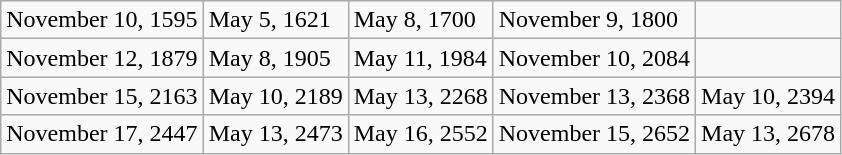<table class="wikitable">
<tr>
<td>November 10, 1595</td>
<td>May 5, 1621</td>
<td>May 8, 1700</td>
<td>November 9, 1800</td>
<td></td>
</tr>
<tr>
<td>November 12, 1879</td>
<td>May 8, 1905</td>
<td>May 11, 1984</td>
<td>November 10, 2084</td>
<td></td>
</tr>
<tr>
<td>November 15, 2163</td>
<td>May 10, 2189</td>
<td>May 13, 2268</td>
<td>November 13, 2368</td>
<td>May 10, 2394</td>
</tr>
<tr>
<td>November 17, 2447</td>
<td>May 13, 2473</td>
<td>May 16, 2552</td>
<td>November 15, 2652</td>
<td>May 13, 2678</td>
</tr>
</table>
